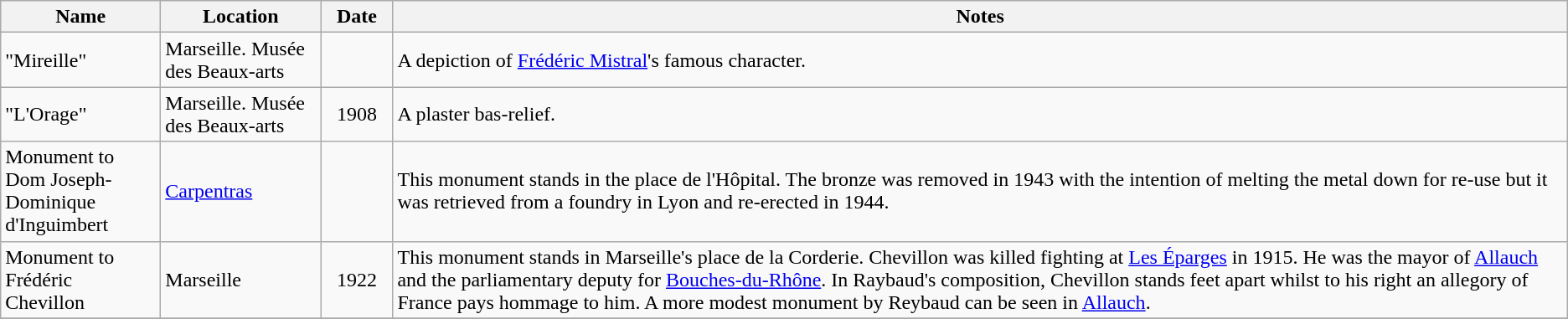<table class="wikitable sortable plainrowheaders">
<tr>
<th style="width:120px">Name</th>
<th style="width:120px">Location</th>
<th style="width:50px">Date</th>
<th class="unsortable">Notes</th>
</tr>
<tr>
<td>"Mireille"</td>
<td>Marseille. Musée des Beaux-arts</td>
<td align="center"></td>
<td>A depiction of <a href='#'>Frédéric Mistral</a>'s famous character.</td>
</tr>
<tr>
<td>"L'Orage"</td>
<td>Marseille. Musée des Beaux-arts</td>
<td align="center">1908</td>
<td>A plaster bas-relief.</td>
</tr>
<tr>
<td>Monument to Dom Joseph-Dominique d'Inguimbert</td>
<td><a href='#'>Carpentras</a></td>
<td align="center"></td>
<td>This monument stands in the place de l'Hôpital. The bronze was removed in 1943 with the intention of melting the metal down for re-use but it was retrieved from a foundry in Lyon and re-erected in 1944.<br>
</td>
</tr>
<tr>
<td>Monument to Frédéric Chevillon</td>
<td>Marseille</td>
<td align="center">1922</td>
<td>This monument stands in Marseille's place de la Corderie. Chevillon was killed fighting at <a href='#'>Les Éparges</a> in 1915. He was the mayor of <a href='#'>Allauch</a> and the parliamentary deputy for <a href='#'>Bouches-du-Rhône</a>. In Raybaud's composition, Chevillon stands feet apart whilst to his right an allegory of France pays hommage to him. A more modest monument by Reybaud can be seen in <a href='#'>Allauch</a>.<br>
</td>
</tr>
<tr>
</tr>
</table>
